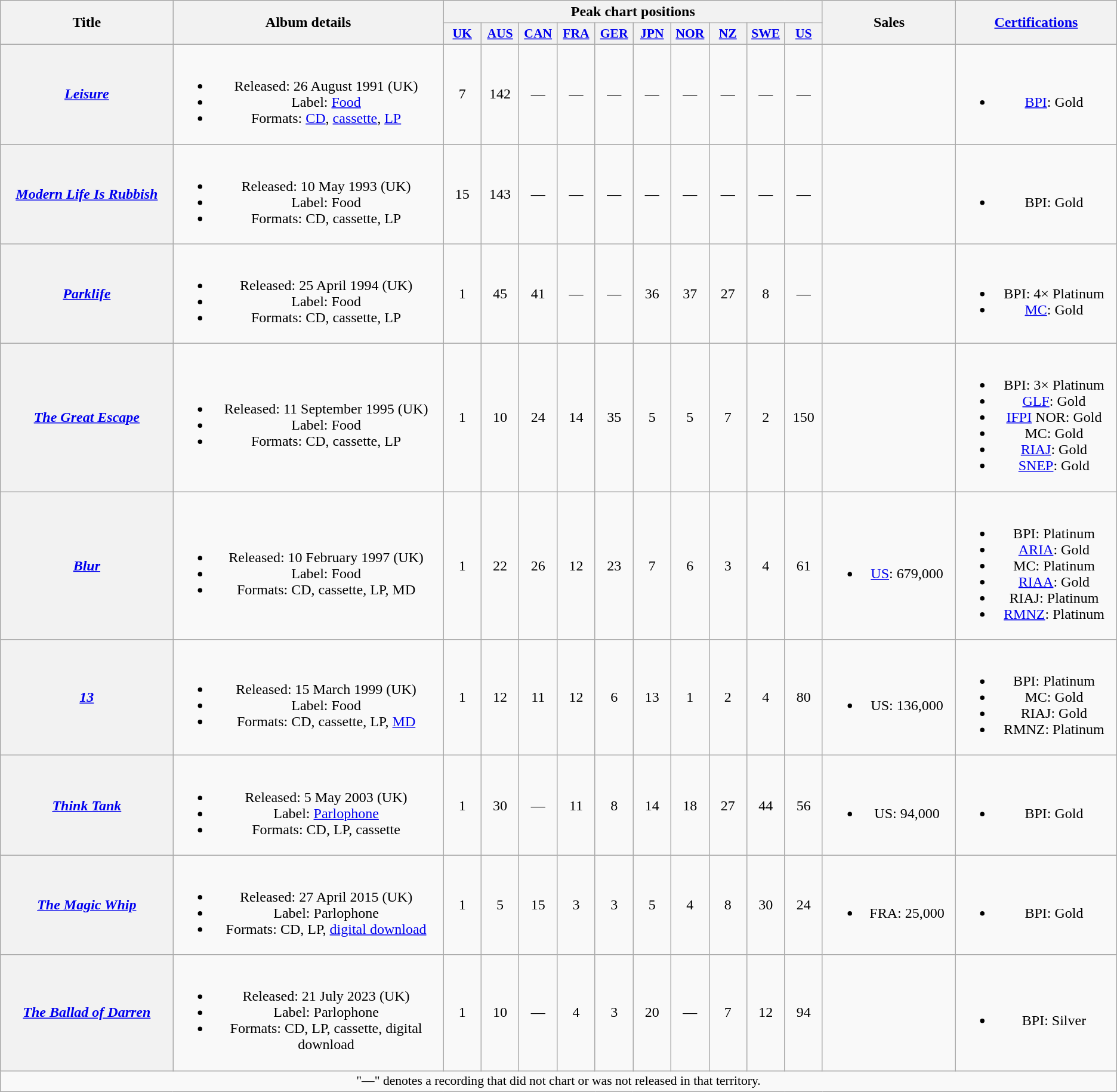<table class="wikitable plainrowheaders" style="text-align:center;">
<tr>
<th scope="col" rowspan="2" style="width:12em;">Title</th>
<th scope="col" rowspan="2" style="width:19em;">Album details</th>
<th scope="col" colspan="10">Peak chart positions</th>
<th scope="col" rowspan="2" style="width:9em;">Sales</th>
<th scope="col" rowspan="2" style="width:11em;"><a href='#'>Certifications</a></th>
</tr>
<tr>
<th scope="col" style="width:2.5em;font-size:90%;"><a href='#'>UK</a><br></th>
<th scope="col" style="width:2.5em;font-size:90%;"><a href='#'>AUS</a><br></th>
<th scope="col" style="width:2.5em;font-size:90%;"><a href='#'>CAN</a><br></th>
<th scope="col" style="width:2.5em;font-size:90%;"><a href='#'>FRA</a><br></th>
<th scope="col" style="width:2.5em;font-size:90%;"><a href='#'>GER</a><br></th>
<th scope="col" style="width:2.5em;font-size:90%;"><a href='#'>JPN</a><br></th>
<th scope="col" style="width:2.5em;font-size:90%;"><a href='#'>NOR</a><br></th>
<th scope="col" style="width:2.5em;font-size:90%;"><a href='#'>NZ</a><br></th>
<th scope="col" style="width:2.5em;font-size:90%;"><a href='#'>SWE</a><br></th>
<th scope="col" style="width:2.5em;font-size:90%;"><a href='#'>US</a><br></th>
</tr>
<tr>
<th scope="row"><em><a href='#'>Leisure</a></em></th>
<td><br><ul><li>Released: 26 August 1991 <span>(UK)</span></li><li>Label: <a href='#'>Food</a></li><li>Formats: <a href='#'>CD</a>, <a href='#'>cassette</a>, <a href='#'>LP</a></li></ul></td>
<td>7</td>
<td>142</td>
<td>—</td>
<td>—</td>
<td>—</td>
<td>—</td>
<td>—</td>
<td>—</td>
<td>—</td>
<td>—</td>
<td></td>
<td><br><ul><li><a href='#'>BPI</a>: Gold</li></ul></td>
</tr>
<tr>
<th scope="row"><em><a href='#'>Modern Life Is Rubbish</a></em></th>
<td><br><ul><li>Released: 10 May 1993 <span>(UK)</span></li><li>Label: Food</li><li>Formats: CD, cassette, LP</li></ul></td>
<td>15</td>
<td>143</td>
<td>—</td>
<td>—</td>
<td>—</td>
<td>—</td>
<td>—</td>
<td>—</td>
<td>—</td>
<td>—</td>
<td></td>
<td><br><ul><li>BPI: Gold</li></ul></td>
</tr>
<tr>
<th scope="row"><em><a href='#'>Parklife</a></em></th>
<td><br><ul><li>Released: 25 April 1994 <span>(UK)</span></li><li>Label: Food</li><li>Formats: CD, cassette, LP</li></ul></td>
<td>1</td>
<td>45</td>
<td>41</td>
<td>—</td>
<td>—</td>
<td>36</td>
<td>37</td>
<td>27</td>
<td>8</td>
<td>—</td>
<td></td>
<td><br><ul><li>BPI: 4× Platinum</li><li><a href='#'>MC</a>: Gold</li></ul></td>
</tr>
<tr>
<th scope="row"><em><a href='#'>The Great Escape</a></em></th>
<td><br><ul><li>Released: 11 September 1995 <span>(UK)</span></li><li>Label: Food</li><li>Formats: CD, cassette, LP</li></ul></td>
<td>1</td>
<td>10</td>
<td>24</td>
<td>14</td>
<td>35</td>
<td>5</td>
<td>5</td>
<td>7</td>
<td>2</td>
<td>150</td>
<td></td>
<td><br><ul><li>BPI: 3× Platinum</li><li><a href='#'>GLF</a>: Gold</li><li><a href='#'>IFPI</a> NOR: Gold</li><li>MC: Gold</li><li><a href='#'>RIAJ</a>: Gold</li><li><a href='#'>SNEP</a>: Gold</li></ul></td>
</tr>
<tr>
<th scope="row"><em><a href='#'>Blur</a></em></th>
<td><br><ul><li>Released: 10 February 1997 <span>(UK)</span></li><li>Label: Food</li><li>Formats: CD, cassette, LP, MD</li></ul></td>
<td>1</td>
<td>22</td>
<td>26</td>
<td>12</td>
<td>23</td>
<td>7</td>
<td>6</td>
<td>3</td>
<td>4</td>
<td>61</td>
<td><br><ul><li><a href='#'>US</a>: 679,000</li></ul></td>
<td><br><ul><li>BPI: Platinum</li><li><a href='#'>ARIA</a>: Gold</li><li>MC: Platinum</li><li><a href='#'>RIAA</a>: Gold</li><li>RIAJ: Platinum</li><li><a href='#'>RMNZ</a>: Platinum</li></ul></td>
</tr>
<tr>
<th scope="row"><em><a href='#'>13</a></em></th>
<td><br><ul><li>Released: 15 March 1999 <span>(UK)</span></li><li>Label: Food</li><li>Formats: CD, cassette, LP, <a href='#'>MD</a></li></ul></td>
<td>1</td>
<td>12</td>
<td>11</td>
<td>12</td>
<td>6</td>
<td>13</td>
<td>1</td>
<td>2</td>
<td>4</td>
<td>80</td>
<td><br><ul><li>US: 136,000</li></ul></td>
<td><br><ul><li>BPI: Platinum</li><li>MC: Gold</li><li>RIAJ: Gold</li><li>RMNZ: Platinum</li></ul></td>
</tr>
<tr>
<th scope="row"><em><a href='#'>Think Tank</a></em></th>
<td><br><ul><li>Released: 5 May 2003 <span>(UK)</span></li><li>Label: <a href='#'>Parlophone</a></li><li>Formats: CD, LP, cassette</li></ul></td>
<td>1</td>
<td>30</td>
<td>—</td>
<td>11</td>
<td>8</td>
<td>14</td>
<td>18</td>
<td>27</td>
<td>44</td>
<td>56</td>
<td><br><ul><li>US: 94,000</li></ul></td>
<td><br><ul><li>BPI: Gold</li></ul></td>
</tr>
<tr>
<th scope="row"><em><a href='#'>The Magic Whip</a></em></th>
<td><br><ul><li>Released: 27 April 2015 <span>(UK)</span></li><li>Label: Parlophone</li><li>Formats: CD, LP, <a href='#'>digital download</a></li></ul></td>
<td>1</td>
<td>5</td>
<td>15</td>
<td>3</td>
<td>3</td>
<td>5</td>
<td>4</td>
<td>8</td>
<td>30</td>
<td>24</td>
<td><br><ul><li>FRA: 25,000</li></ul></td>
<td><br><ul><li>BPI: Gold</li></ul></td>
</tr>
<tr>
<th scope="row"><em><a href='#'>The Ballad of Darren</a></em></th>
<td><br><ul><li>Released: 21 July 2023 <span>(UK)</span></li><li>Label: Parlophone</li><li>Formats: CD, LP, cassette, digital download</li></ul></td>
<td>1</td>
<td>10</td>
<td>—</td>
<td>4</td>
<td>3</td>
<td>20</td>
<td>—</td>
<td>7</td>
<td>12</td>
<td>94</td>
<td></td>
<td><br><ul><li>BPI: Silver</li></ul></td>
</tr>
<tr>
<td colspan="14" style="font-size:90%">"—" denotes a recording that did not chart or was not released in that territory.</td>
</tr>
</table>
